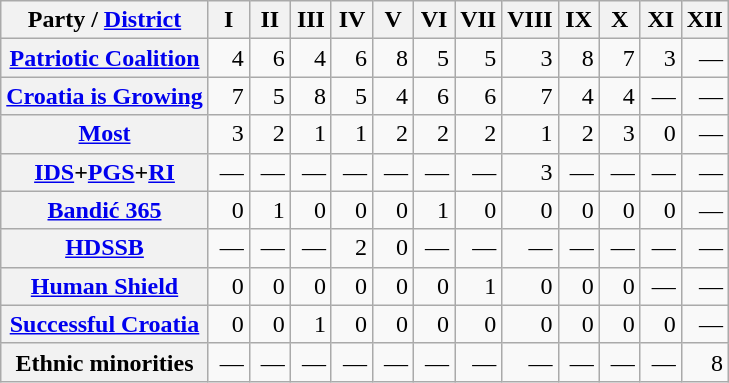<table class=wikitable style="text-align:center">
<tr>
<th>Party / <a href='#'>District</a></th>
<th>I</th>
<th>II</th>
<th>III</th>
<th>IV</th>
<th>V</th>
<th>VI</th>
<th>VII</th>
<th>VIII</th>
<th>IX</th>
<th>X</th>
<th>XI</th>
<th>XII</th>
</tr>
<tr style="text-align:right;">
<th><a href='#'>Patriotic Coalition</a></th>
<td>4</td>
<td>6</td>
<td>4</td>
<td>6</td>
<td>8</td>
<td>5</td>
<td>5</td>
<td>3</td>
<td>8</td>
<td>7</td>
<td>3</td>
<td> —</td>
</tr>
<tr style="text-align:right;">
<th><a href='#'>Croatia is Growing</a></th>
<td>7</td>
<td>5</td>
<td>8</td>
<td>5</td>
<td>4</td>
<td>6</td>
<td>6</td>
<td>7</td>
<td>4</td>
<td>4</td>
<td> —</td>
<td> —</td>
</tr>
<tr style="text-align:right;">
<th><a href='#'>Most</a></th>
<td>3</td>
<td>2</td>
<td>1</td>
<td>1</td>
<td>2</td>
<td>2</td>
<td>2</td>
<td>1</td>
<td>2</td>
<td>3</td>
<td>0</td>
<td>—</td>
</tr>
<tr style="text-align:right;">
<th><a href='#'>IDS</a>+<a href='#'>PGS</a>+<a href='#'>RI</a></th>
<td> —</td>
<td> —</td>
<td> —</td>
<td> —</td>
<td> —</td>
<td> —</td>
<td> —</td>
<td>3</td>
<td> —</td>
<td> —</td>
<td> —</td>
<td>—</td>
</tr>
<tr style="text-align:right;">
<th><a href='#'>Bandić 365</a></th>
<td>0</td>
<td>1</td>
<td>0</td>
<td>0</td>
<td>0</td>
<td>1</td>
<td>0</td>
<td>0</td>
<td>0</td>
<td>0</td>
<td>0</td>
<td> —</td>
</tr>
<tr style="text-align:right;">
<th><a href='#'>HDSSB</a></th>
<td> —</td>
<td> —</td>
<td> —</td>
<td>2</td>
<td>0</td>
<td> —</td>
<td> —</td>
<td> —</td>
<td> —</td>
<td>—</td>
<td> —</td>
<td> —</td>
</tr>
<tr style="text-align:right;">
<th><a href='#'>Human Shield</a></th>
<td>0</td>
<td>0</td>
<td>0</td>
<td>0</td>
<td>0</td>
<td>0</td>
<td>1</td>
<td>0</td>
<td>0</td>
<td>0</td>
<td> —</td>
<td> —</td>
</tr>
<tr style="text-align:right;">
<th><a href='#'>Successful Croatia</a></th>
<td>0</td>
<td>0</td>
<td>1</td>
<td>0</td>
<td>0</td>
<td>0</td>
<td>0</td>
<td>0</td>
<td>0</td>
<td>0</td>
<td>0</td>
<td> —</td>
</tr>
<tr style="text-align:right;">
<th>Ethnic minorities</th>
<td> —</td>
<td> —</td>
<td> —</td>
<td> —</td>
<td> —</td>
<td> —</td>
<td> —</td>
<td> —</td>
<td> —</td>
<td> —</td>
<td> —</td>
<td>8</td>
</tr>
</table>
